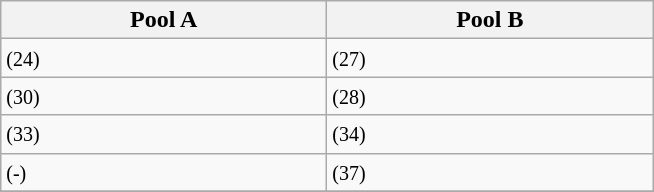<table class="wikitable">
<tr>
<th width=210>Pool A</th>
<th width=210>Pool B</th>
</tr>
<tr>
<td> <small>(24)</small></td>
<td> <small>(27)</small></td>
</tr>
<tr>
<td> <small>(30)</small></td>
<td> <small>(28)</small></td>
</tr>
<tr>
<td> <small>(33)</small></td>
<td> <small>(34)</small></td>
</tr>
<tr>
<td> <small>(-)</small></td>
<td> <small>(37)</small></td>
</tr>
<tr>
</tr>
</table>
